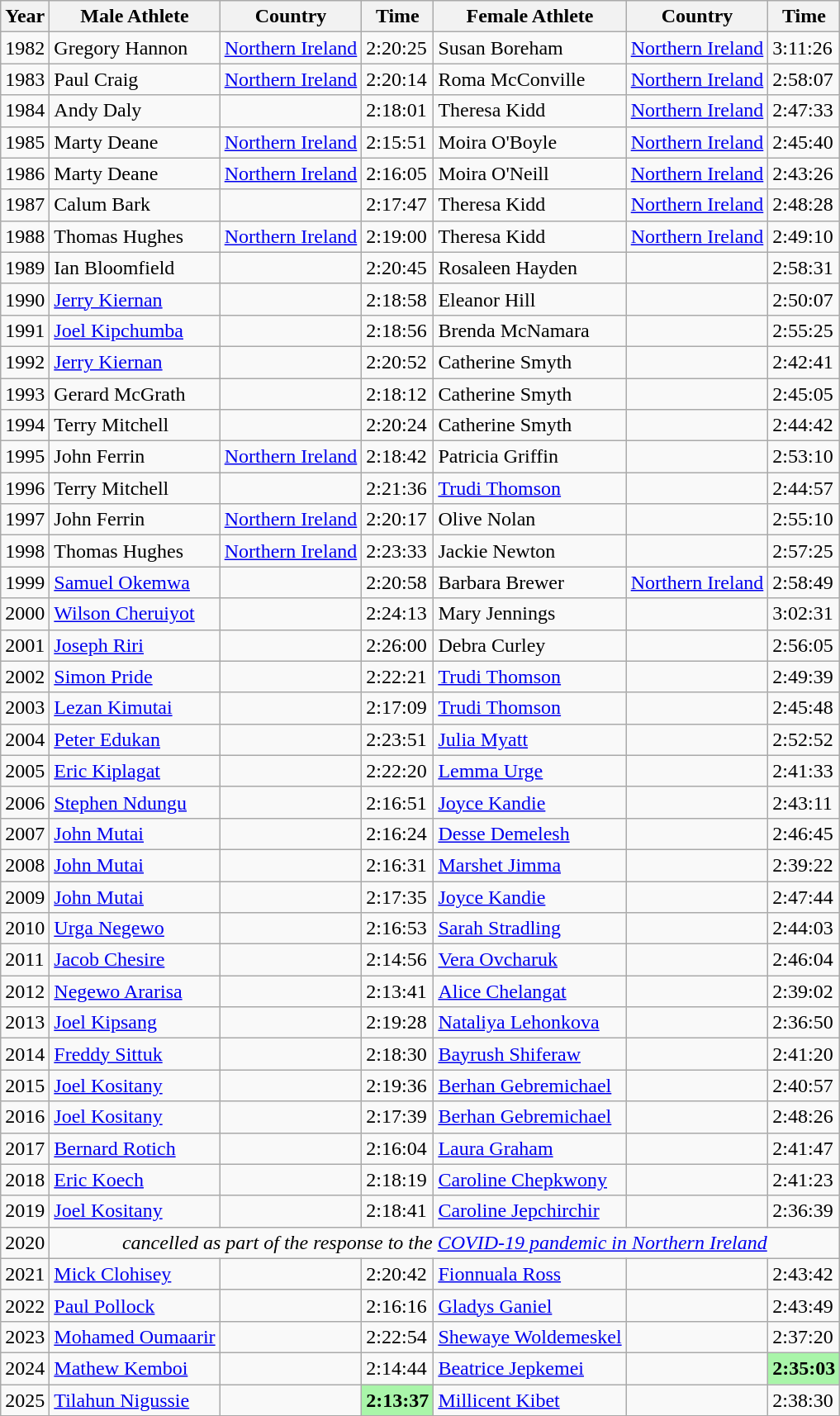<table class="wikitable sortable" style="left: 1em auto 1em auto">
<tr style="text-align:left;">
<th>Year</th>
<th>Male Athlete</th>
<th>Country</th>
<th>Time</th>
<th>Female Athlete</th>
<th>Country</th>
<th>Time</th>
</tr>
<tr>
<td>1982</td>
<td>Gregory Hannon</td>
<td><a href='#'>Northern Ireland</a></td>
<td>2:20:25</td>
<td>Susan Boreham</td>
<td><a href='#'>Northern Ireland</a></td>
<td>3:11:26</td>
</tr>
<tr>
<td>1983</td>
<td>Paul Craig</td>
<td><a href='#'>Northern Ireland</a></td>
<td>2:20:14</td>
<td>Roma McConville</td>
<td><a href='#'>Northern Ireland</a></td>
<td>2:58:07</td>
</tr>
<tr>
<td>1984</td>
<td>Andy Daly</td>
<td></td>
<td>2:18:01</td>
<td>Theresa Kidd</td>
<td><a href='#'>Northern Ireland</a></td>
<td>2:47:33</td>
</tr>
<tr>
<td>1985</td>
<td>Marty Deane</td>
<td><a href='#'>Northern Ireland</a></td>
<td>2:15:51</td>
<td>Moira O'Boyle</td>
<td><a href='#'>Northern Ireland</a></td>
<td>2:45:40</td>
</tr>
<tr>
<td>1986</td>
<td>Marty Deane</td>
<td><a href='#'>Northern Ireland</a></td>
<td>2:16:05</td>
<td>Moira O'Neill</td>
<td><a href='#'>Northern Ireland</a></td>
<td>2:43:26</td>
</tr>
<tr>
<td>1987</td>
<td>Calum Bark</td>
<td></td>
<td>2:17:47</td>
<td>Theresa Kidd</td>
<td><a href='#'>Northern Ireland</a></td>
<td>2:48:28</td>
</tr>
<tr>
<td>1988</td>
<td>Thomas Hughes</td>
<td><a href='#'>Northern Ireland</a></td>
<td>2:19:00</td>
<td>Theresa Kidd</td>
<td><a href='#'>Northern Ireland</a></td>
<td>2:49:10</td>
</tr>
<tr>
<td>1989</td>
<td>Ian Bloomfield</td>
<td></td>
<td>2:20:45</td>
<td>Rosaleen Hayden</td>
<td></td>
<td>2:58:31</td>
</tr>
<tr>
<td>1990</td>
<td><a href='#'>Jerry Kiernan</a></td>
<td></td>
<td>2:18:58</td>
<td>Eleanor Hill</td>
<td></td>
<td>2:50:07</td>
</tr>
<tr>
<td>1991</td>
<td><a href='#'>Joel Kipchumba</a></td>
<td></td>
<td>2:18:56</td>
<td>Brenda McNamara</td>
<td></td>
<td>2:55:25</td>
</tr>
<tr>
<td>1992</td>
<td><a href='#'>Jerry Kiernan</a></td>
<td></td>
<td>2:20:52</td>
<td>Catherine Smyth</td>
<td></td>
<td>2:42:41</td>
</tr>
<tr>
<td>1993</td>
<td>Gerard McGrath</td>
<td></td>
<td>2:18:12</td>
<td>Catherine Smyth</td>
<td></td>
<td>2:45:05</td>
</tr>
<tr>
<td>1994</td>
<td>Terry Mitchell</td>
<td></td>
<td>2:20:24</td>
<td>Catherine Smyth</td>
<td></td>
<td>2:44:42</td>
</tr>
<tr>
<td>1995</td>
<td>John Ferrin</td>
<td><a href='#'>Northern Ireland</a></td>
<td>2:18:42</td>
<td>Patricia Griffin</td>
<td></td>
<td>2:53:10</td>
</tr>
<tr>
<td>1996</td>
<td>Terry Mitchell</td>
<td></td>
<td>2:21:36</td>
<td><a href='#'>Trudi Thomson</a></td>
<td></td>
<td>2:44:57</td>
</tr>
<tr>
<td>1997</td>
<td>John Ferrin</td>
<td><a href='#'>Northern Ireland</a></td>
<td>2:20:17</td>
<td>Olive Nolan</td>
<td></td>
<td>2:55:10</td>
</tr>
<tr>
<td>1998</td>
<td>Thomas Hughes</td>
<td><a href='#'>Northern Ireland</a></td>
<td>2:23:33</td>
<td>Jackie Newton</td>
<td></td>
<td>2:57:25</td>
</tr>
<tr>
<td>1999</td>
<td><a href='#'>Samuel Okemwa</a></td>
<td></td>
<td>2:20:58</td>
<td>Barbara Brewer</td>
<td><a href='#'>Northern Ireland</a></td>
<td>2:58:49</td>
</tr>
<tr>
<td>2000</td>
<td><a href='#'>Wilson Cheruiyot</a></td>
<td></td>
<td>2:24:13</td>
<td>Mary Jennings</td>
<td></td>
<td>3:02:31</td>
</tr>
<tr>
<td>2001</td>
<td><a href='#'>Joseph Riri</a></td>
<td></td>
<td>2:26:00</td>
<td>Debra Curley</td>
<td></td>
<td>2:56:05</td>
</tr>
<tr>
<td>2002</td>
<td><a href='#'>Simon Pride</a></td>
<td></td>
<td>2:22:21</td>
<td><a href='#'>Trudi Thomson</a></td>
<td></td>
<td>2:49:39</td>
</tr>
<tr>
<td>2003</td>
<td><a href='#'>Lezan Kimutai</a></td>
<td></td>
<td>2:17:09</td>
<td><a href='#'>Trudi Thomson</a></td>
<td></td>
<td>2:45:48</td>
</tr>
<tr>
<td>2004</td>
<td><a href='#'>Peter Edukan</a></td>
<td></td>
<td>2:23:51</td>
<td><a href='#'>Julia Myatt</a></td>
<td></td>
<td>2:52:52</td>
</tr>
<tr>
<td>2005</td>
<td><a href='#'>Eric Kiplagat</a></td>
<td></td>
<td>2:22:20</td>
<td><a href='#'>Lemma Urge</a></td>
<td></td>
<td>2:41:33</td>
</tr>
<tr>
<td>2006</td>
<td><a href='#'>Stephen Ndungu</a></td>
<td></td>
<td>2:16:51</td>
<td><a href='#'>Joyce Kandie</a></td>
<td></td>
<td>2:43:11</td>
</tr>
<tr>
<td>2007</td>
<td><a href='#'>John Mutai</a></td>
<td></td>
<td>2:16:24</td>
<td><a href='#'>Desse Demelesh</a></td>
<td></td>
<td>2:46:45</td>
</tr>
<tr>
<td>2008</td>
<td><a href='#'>John Mutai</a></td>
<td></td>
<td>2:16:31</td>
<td><a href='#'>Marshet Jimma</a></td>
<td></td>
<td>2:39:22</td>
</tr>
<tr>
<td>2009</td>
<td><a href='#'>John Mutai</a></td>
<td></td>
<td>2:17:35</td>
<td><a href='#'>Joyce Kandie</a></td>
<td></td>
<td>2:47:44</td>
</tr>
<tr>
<td>2010</td>
<td><a href='#'>Urga Negewo</a></td>
<td></td>
<td>2:16:53</td>
<td><a href='#'>Sarah Stradling</a></td>
<td></td>
<td>2:44:03</td>
</tr>
<tr>
<td>2011</td>
<td><a href='#'>Jacob Chesire</a></td>
<td></td>
<td>2:14:56</td>
<td><a href='#'>Vera Ovcharuk</a></td>
<td></td>
<td>2:46:04</td>
</tr>
<tr>
<td>2012</td>
<td><a href='#'>Negewo Ararisa</a></td>
<td></td>
<td>2:13:41</td>
<td><a href='#'>Alice Chelangat</a></td>
<td></td>
<td>2:39:02</td>
</tr>
<tr>
<td>2013</td>
<td><a href='#'>Joel Kipsang</a></td>
<td></td>
<td>2:19:28</td>
<td><a href='#'>Nataliya Lehonkova</a></td>
<td></td>
<td>2:36:50</td>
</tr>
<tr>
<td>2014</td>
<td><a href='#'>Freddy Sittuk</a></td>
<td></td>
<td>2:18:30</td>
<td><a href='#'>Bayrush Shiferaw</a></td>
<td></td>
<td>2:41:20</td>
</tr>
<tr>
<td>2015</td>
<td><a href='#'>Joel Kositany</a></td>
<td></td>
<td>2:19:36</td>
<td><a href='#'>Berhan Gebremichael</a></td>
<td></td>
<td>2:40:57</td>
</tr>
<tr>
<td>2016</td>
<td><a href='#'>Joel Kositany</a></td>
<td></td>
<td>2:17:39</td>
<td><a href='#'>Berhan Gebremichael</a></td>
<td></td>
<td>2:48:26</td>
</tr>
<tr>
<td>2017</td>
<td><a href='#'>Bernard Rotich</a></td>
<td></td>
<td>2:16:04</td>
<td><a href='#'>Laura Graham</a></td>
<td></td>
<td>2:41:47</td>
</tr>
<tr>
<td>2018</td>
<td><a href='#'>Eric Koech</a></td>
<td></td>
<td>2:18:19</td>
<td><a href='#'>Caroline Chepkwony</a></td>
<td></td>
<td>2:41:23</td>
</tr>
<tr>
<td>2019</td>
<td><a href='#'>Joel Kositany</a></td>
<td></td>
<td>2:18:41</td>
<td><a href='#'>Caroline Jepchirchir</a></td>
<td></td>
<td>2:36:39</td>
</tr>
<tr>
<td>2020</td>
<td colspan="6" style="text-align:center;"><em>cancelled as part of the response to the <a href='#'>COVID-19 pandemic in Northern Ireland</a></em></td>
</tr>
<tr>
<td>2021</td>
<td><a href='#'>Mick Clohisey</a></td>
<td></td>
<td>2:20:42</td>
<td><a href='#'>Fionnuala Ross</a></td>
<td></td>
<td>2:43:42</td>
</tr>
<tr>
<td>2022</td>
<td><a href='#'>Paul Pollock</a></td>
<td></td>
<td>2:16:16</td>
<td><a href='#'>Gladys Ganiel</a></td>
<td></td>
<td>2:43:49</td>
</tr>
<tr>
<td>2023</td>
<td><a href='#'>Mohamed Oumaarir</a></td>
<td></td>
<td>2:22:54</td>
<td><a href='#'>Shewaye Woldemeskel</a></td>
<td></td>
<td>2:37:20</td>
</tr>
<tr>
<td>2024</td>
<td><a href='#'>Mathew Kemboi</a></td>
<td></td>
<td>2:14:44</td>
<td><a href='#'>Beatrice Jepkemei</a></td>
<td></td>
<td style="background:#a9f5a9;"><strong>2:35:03</strong></td>
</tr>
<tr>
<td>2025</td>
<td><a href='#'>Tilahun Nigussie</a></td>
<td></td>
<td style="background:#a9f5a9;"><strong>2:13:37</strong></td>
<td><a href='#'>Millicent Kibet</a></td>
<td></td>
<td>2:38:30</td>
</tr>
</table>
